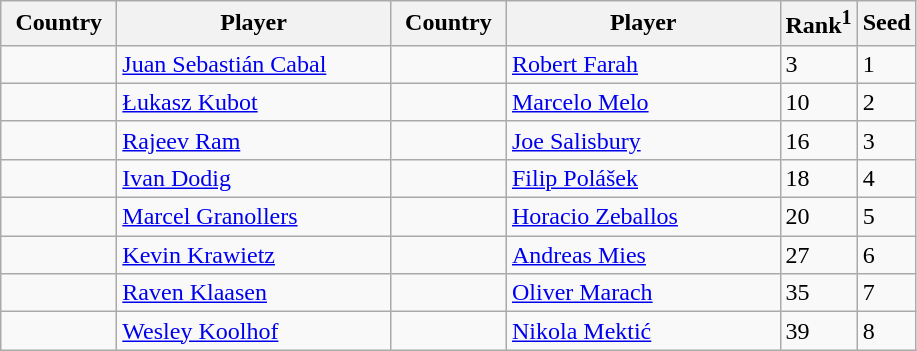<table class="sortable wikitable">
<tr>
<th width="70">Country</th>
<th width="175">Player</th>
<th width="70">Country</th>
<th width="175">Player</th>
<th>Rank<sup>1</sup></th>
<th>Seed</th>
</tr>
<tr>
<td></td>
<td><a href='#'>Juan Sebastián Cabal</a></td>
<td></td>
<td><a href='#'>Robert Farah</a></td>
<td>3</td>
<td>1</td>
</tr>
<tr>
<td></td>
<td><a href='#'>Łukasz Kubot</a></td>
<td></td>
<td><a href='#'>Marcelo Melo</a></td>
<td>10</td>
<td>2</td>
</tr>
<tr>
<td></td>
<td><a href='#'>Rajeev Ram</a></td>
<td></td>
<td><a href='#'>Joe Salisbury</a></td>
<td>16</td>
<td>3</td>
</tr>
<tr>
<td></td>
<td><a href='#'>Ivan Dodig</a></td>
<td></td>
<td><a href='#'>Filip Polášek</a></td>
<td>18</td>
<td>4</td>
</tr>
<tr>
<td></td>
<td><a href='#'>Marcel Granollers</a></td>
<td></td>
<td><a href='#'>Horacio Zeballos</a></td>
<td>20</td>
<td>5</td>
</tr>
<tr>
<td></td>
<td><a href='#'>Kevin Krawietz</a></td>
<td></td>
<td><a href='#'>Andreas Mies</a></td>
<td>27</td>
<td>6</td>
</tr>
<tr>
<td></td>
<td><a href='#'>Raven Klaasen</a></td>
<td></td>
<td><a href='#'>Oliver Marach</a></td>
<td>35</td>
<td>7</td>
</tr>
<tr>
<td></td>
<td><a href='#'>Wesley Koolhof</a></td>
<td></td>
<td><a href='#'>Nikola Mektić</a></td>
<td>39</td>
<td>8</td>
</tr>
</table>
